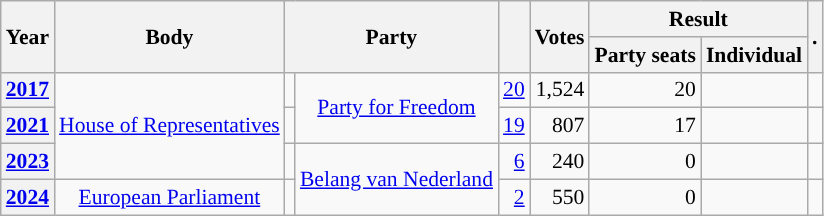<table class="wikitable plainrowheaders sortable" border=2 cellpadding=4 cellspacing=0 style="border: 1px #aaa solid; font-size: 90%; text-align:center;">
<tr>
<th scope="col" rowspan=2>Year</th>
<th scope="col" rowspan=2>Body</th>
<th scope="col" colspan=2 rowspan=2>Party</th>
<th scope="col" rowspan=2></th>
<th scope="col" rowspan=2>Votes</th>
<th scope="colgroup" colspan=2>Result</th>
<th scope="col" rowspan=2 class="unsortable">.</th>
</tr>
<tr>
<th scope="col">Party seats</th>
<th scope="col">Individual</th>
</tr>
<tr>
<th scope="row"><a href='#'>2017</a></th>
<td rowspan="3"><a href='#'>House of Representatives</a></td>
<td style="background-color:"></td>
<td rowspan="2"><a href='#'>Party for Freedom</a></td>
<td style=text-align:right><a href='#'>20</a></td>
<td style=text-align:right>1,524</td>
<td style=text-align:right>20</td>
<td></td>
<td></td>
</tr>
<tr>
<th scope="row"><a href='#'>2021</a></th>
<td style="background-color:"></td>
<td style=text-align:right><a href='#'>19</a></td>
<td style=text-align:right>807</td>
<td style=text-align:right>17</td>
<td></td>
<td></td>
</tr>
<tr>
<th scope="row"><a href='#'>2023</a></th>
<td style="background-color:"></td>
<td rowspan="2"><a href='#'>Belang van Nederland</a></td>
<td style=text-align:right><a href='#'>6</a></td>
<td style=text-align:right>240</td>
<td style=text-align:right>0</td>
<td></td>
<td></td>
</tr>
<tr>
<th scope="row"><a href='#'>2024</a></th>
<td><a href='#'>European Parliament</a></td>
<td style="background-color:"></td>
<td style=text-align:right><a href='#'>2</a></td>
<td style=text-align:right>550</td>
<td style=text-align:right>0</td>
<td></td>
<td></td>
</tr>
</table>
